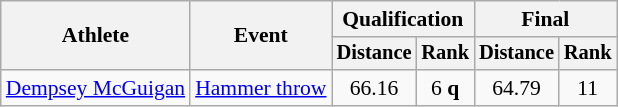<table class="wikitable" style="font-size:90%">
<tr>
<th rowspan=2>Athlete</th>
<th rowspan=2>Event</th>
<th colspan=2>Qualification</th>
<th colspan=2>Final</th>
</tr>
<tr style="font-size:95%">
<th>Distance</th>
<th>Rank</th>
<th>Distance</th>
<th>Rank</th>
</tr>
<tr align=center>
<td align=left><a href='#'>Dempsey McGuigan</a></td>
<td align=left><a href='#'>Hammer throw</a></td>
<td>66.16</td>
<td>6 <strong>q</strong></td>
<td>64.79</td>
<td>11</td>
</tr>
</table>
